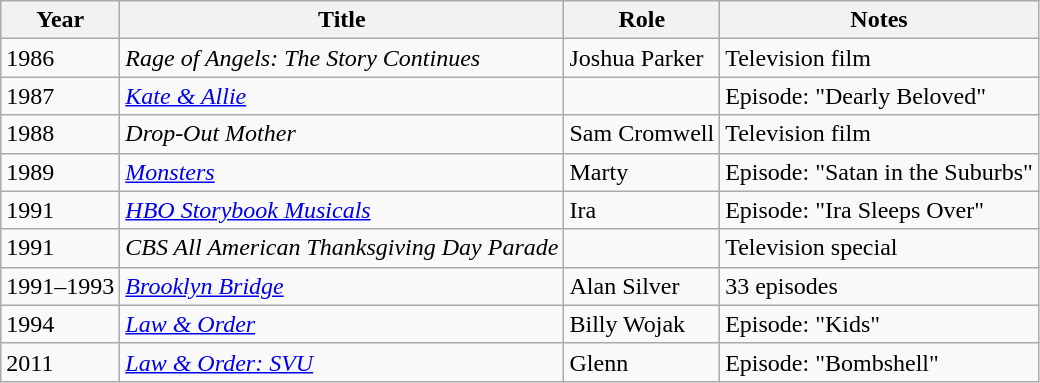<table class="wikitable sortable">
<tr>
<th>Year</th>
<th>Title</th>
<th>Role</th>
<th>Notes</th>
</tr>
<tr>
<td>1986</td>
<td><em>Rage of Angels: The Story Continues</em></td>
<td>Joshua Parker</td>
<td>Television film</td>
</tr>
<tr>
<td>1987</td>
<td><em><a href='#'>Kate & Allie</a></em></td>
<td></td>
<td>Episode: "Dearly Beloved"</td>
</tr>
<tr>
<td>1988</td>
<td><em>Drop-Out Mother</em></td>
<td>Sam Cromwell</td>
<td>Television film</td>
</tr>
<tr>
<td>1989</td>
<td><a href='#'><em>Monsters</em></a></td>
<td>Marty</td>
<td>Episode: "Satan in the Suburbs"</td>
</tr>
<tr>
<td>1991</td>
<td><em><a href='#'>HBO Storybook Musicals</a></em></td>
<td>Ira</td>
<td>Episode: "Ira Sleeps Over"</td>
</tr>
<tr>
<td>1991</td>
<td><em>CBS All American Thanksgiving Day Parade</em></td>
<td></td>
<td>Television special</td>
</tr>
<tr>
<td>1991–1993</td>
<td><a href='#'><em>Brooklyn Bridge</em></a></td>
<td>Alan Silver</td>
<td>33 episodes</td>
</tr>
<tr>
<td>1994</td>
<td><em><a href='#'>Law & Order</a></em></td>
<td>Billy Wojak</td>
<td>Episode: "Kids"</td>
</tr>
<tr>
<td>2011</td>
<td><a href='#'><em>Law & Order: SVU</em></a></td>
<td>Glenn</td>
<td>Episode: "Bombshell"</td>
</tr>
</table>
